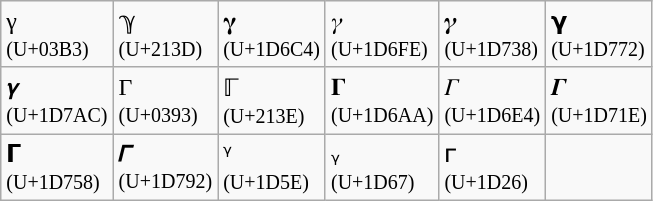<table class="wikitable">
<tr>
<td>γ<br><small>(U+03B3)</small></td>
<td>ℽ<br><small>(U+213D)</small></td>
<td>𝛄<br><small>(U+1D6C4)</small></td>
<td>𝛾<br><small>(U+1D6FE)</small></td>
<td>𝜸<br><small>(U+1D738)</small></td>
<td>𝝲<br><small>(U+1D772)</small></td>
</tr>
<tr>
<td>𝞬<br><small>(U+1D7AC)</small></td>
<td>Γ<br><small>(U+0393)</small></td>
<td>ℾ<br><small>(U+213E)</small></td>
<td>𝚪<br><small>(U+1D6AA)</small></td>
<td>𝛤<br><small>(U+1D6E4)</small></td>
<td>𝜞<br><small>(U+1D71E)</small></td>
</tr>
<tr>
<td>𝝘<br><small>(U+1D758)</small></td>
<td>𝞒<br><small>(U+1D792)</small></td>
<td>ᵞ<br><small>(U+1D5E)</small></td>
<td>ᵧ<br><small>(U+1D67)</small></td>
<td>ᴦ<br><small>(U+1D26)</small></td>
</tr>
</table>
